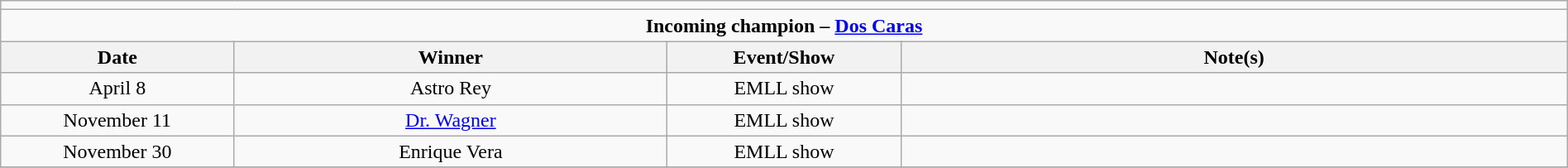<table class="wikitable" style="text-align:center; width:100%;">
<tr>
<td colspan=5></td>
</tr>
<tr>
<td colspan=5><strong>Incoming champion – <a href='#'>Dos Caras</a></strong></td>
</tr>
<tr>
<th width=14%>Date</th>
<th width=26%>Winner</th>
<th width=14%>Event/Show</th>
<th width=40%>Note(s)</th>
</tr>
<tr>
<td>April 8</td>
<td>Astro Rey</td>
<td>EMLL show</td>
<td></td>
</tr>
<tr>
<td>November 11</td>
<td><a href='#'>Dr. Wagner</a></td>
<td>EMLL show</td>
<td></td>
</tr>
<tr>
<td>November 30</td>
<td>Enrique Vera</td>
<td>EMLL show</td>
<td></td>
</tr>
<tr>
</tr>
</table>
